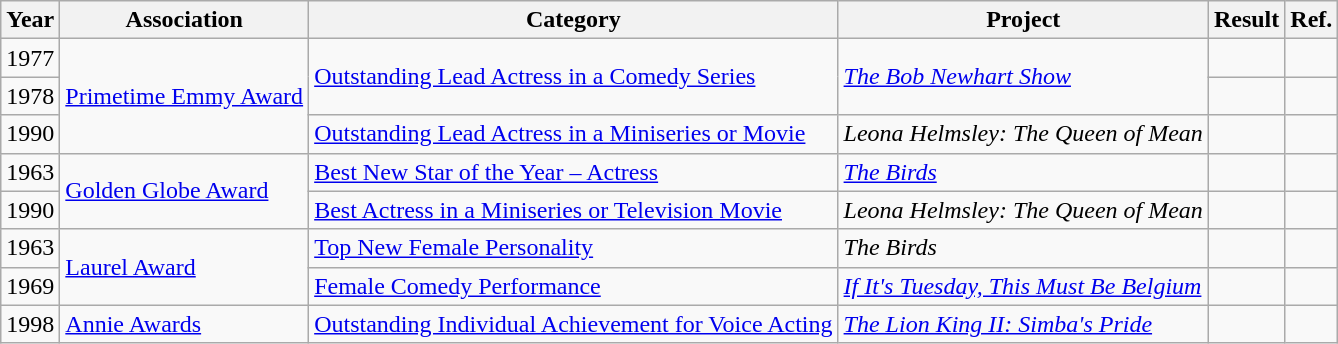<table class="wikitable">
<tr>
<th>Year</th>
<th>Association</th>
<th>Category</th>
<th>Project</th>
<th>Result</th>
<th>Ref.</th>
</tr>
<tr>
<td>1977</td>
<td rowspan=3><a href='#'>Primetime Emmy Award</a></td>
<td rowspan=2><a href='#'>Outstanding Lead Actress in a Comedy Series</a></td>
<td rowspan=2><em><a href='#'>The Bob Newhart Show</a></em></td>
<td></td>
<td></td>
</tr>
<tr>
<td>1978</td>
<td></td>
<td></td>
</tr>
<tr>
<td>1990</td>
<td><a href='#'>Outstanding Lead Actress in a Miniseries or Movie</a></td>
<td><em>Leona Helmsley: The Queen of Mean</em></td>
<td></td>
<td></td>
</tr>
<tr>
<td>1963</td>
<td rowspan=2><a href='#'>Golden Globe Award</a></td>
<td><a href='#'>Best New Star of the Year – Actress</a></td>
<td rowspan=1><em><a href='#'>The Birds</a></em></td>
<td></td>
<td></td>
</tr>
<tr>
<td>1990</td>
<td><a href='#'>Best Actress in a Miniseries or Television Movie</a></td>
<td><em>Leona Helmsley: The Queen of Mean</em></td>
<td></td>
<td></td>
</tr>
<tr>
<td>1963</td>
<td rowspan=2><a href='#'>Laurel Award</a></td>
<td><a href='#'>Top New Female Personality</a></td>
<td><em>The Birds</em></td>
<td></td>
<td></td>
</tr>
<tr>
<td>1969</td>
<td><a href='#'>Female Comedy Performance</a></td>
<td><em><a href='#'>If It's Tuesday, This Must Be Belgium</a></em></td>
<td></td>
<td></td>
</tr>
<tr>
<td>1998</td>
<td><a href='#'>Annie Awards</a></td>
<td><a href='#'>Outstanding Individual Achievement for Voice Acting</a></td>
<td><em><a href='#'>The Lion King II: Simba's Pride</a></em></td>
<td></td>
<td></td>
</tr>
</table>
